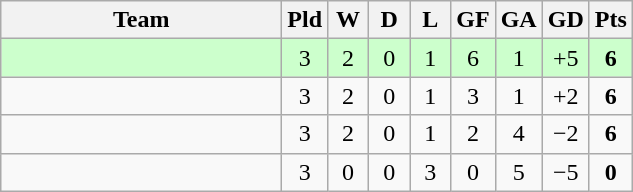<table class="wikitable" style="text-align:center;">
<tr>
<th width=180>Team</th>
<th width=20>Pld</th>
<th width=20>W</th>
<th width=20>D</th>
<th width=20>L</th>
<th width=20>GF</th>
<th width=20>GA</th>
<th width=20>GD</th>
<th width=20>Pts</th>
</tr>
<tr bgcolor="ccffcc">
<td align="left"></td>
<td>3</td>
<td>2</td>
<td>0</td>
<td>1</td>
<td>6</td>
<td>1</td>
<td>+5</td>
<td><strong>6</strong></td>
</tr>
<tr>
<td align="left"></td>
<td>3</td>
<td>2</td>
<td>0</td>
<td>1</td>
<td>3</td>
<td>1</td>
<td>+2</td>
<td><strong>6</strong></td>
</tr>
<tr>
<td align="left"><em></em></td>
<td>3</td>
<td>2</td>
<td>0</td>
<td>1</td>
<td>2</td>
<td>4</td>
<td>−2</td>
<td><strong>6</strong></td>
</tr>
<tr>
<td align="left"></td>
<td>3</td>
<td>0</td>
<td>0</td>
<td>3</td>
<td>0</td>
<td>5</td>
<td>−5</td>
<td><strong>0</strong></td>
</tr>
</table>
